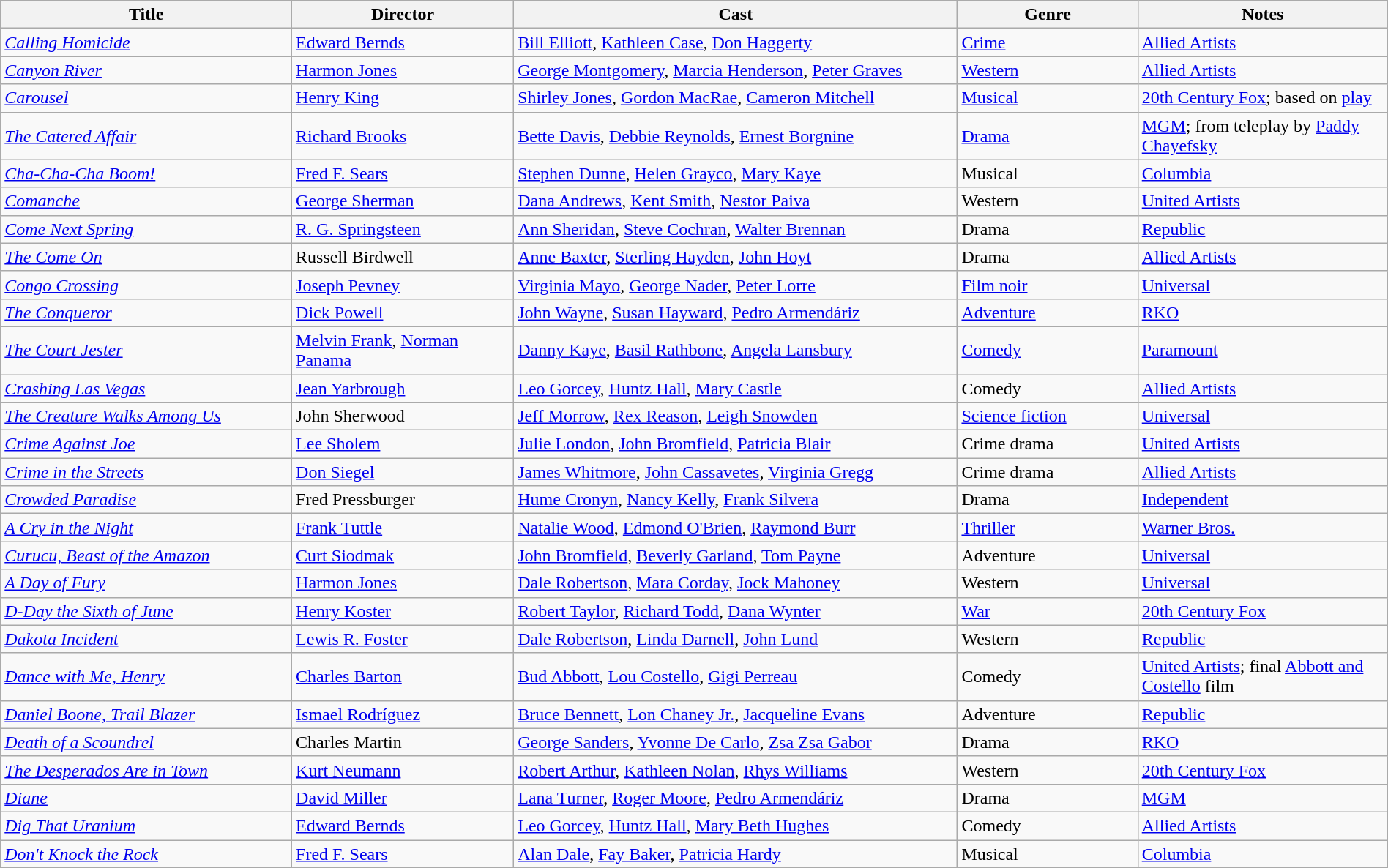<table class="wikitable sortable" width= "100%">
<tr>
<th width=21%>Title</th>
<th width=16%>Director</th>
<th width=32%>Cast</th>
<th width=13%>Genre</th>
<th width=18%>Notes</th>
</tr>
<tr>
<td><em><a href='#'>Calling Homicide</a></em></td>
<td><a href='#'>Edward Bernds</a></td>
<td><a href='#'>Bill Elliott</a>, <a href='#'>Kathleen Case</a>, <a href='#'>Don Haggerty</a></td>
<td><a href='#'>Crime</a></td>
<td><a href='#'>Allied Artists</a></td>
</tr>
<tr>
<td><em><a href='#'>Canyon River</a></em></td>
<td><a href='#'>Harmon Jones</a></td>
<td><a href='#'>George Montgomery</a>, <a href='#'>Marcia Henderson</a>, <a href='#'>Peter Graves</a></td>
<td><a href='#'>Western</a></td>
<td><a href='#'>Allied Artists</a></td>
</tr>
<tr>
<td><em><a href='#'>Carousel</a></em></td>
<td><a href='#'>Henry King</a></td>
<td><a href='#'>Shirley Jones</a>, <a href='#'>Gordon MacRae</a>, <a href='#'>Cameron Mitchell</a></td>
<td><a href='#'>Musical</a></td>
<td><a href='#'>20th Century Fox</a>; based on <a href='#'>play</a></td>
</tr>
<tr>
<td><em><a href='#'>The Catered Affair</a></em></td>
<td><a href='#'>Richard Brooks</a></td>
<td><a href='#'>Bette Davis</a>, <a href='#'>Debbie Reynolds</a>, <a href='#'>Ernest Borgnine</a></td>
<td><a href='#'>Drama</a></td>
<td><a href='#'>MGM</a>; from teleplay by <a href='#'>Paddy Chayefsky</a></td>
</tr>
<tr>
<td><em><a href='#'>Cha-Cha-Cha Boom!</a></em></td>
<td><a href='#'>Fred F. Sears</a></td>
<td><a href='#'>Stephen Dunne</a>, <a href='#'>Helen Grayco</a>, <a href='#'>Mary Kaye</a></td>
<td>Musical</td>
<td><a href='#'>Columbia</a></td>
</tr>
<tr>
<td><em><a href='#'>Comanche</a></em></td>
<td><a href='#'>George Sherman</a></td>
<td><a href='#'>Dana Andrews</a>, <a href='#'>Kent Smith</a>, <a href='#'>Nestor Paiva</a></td>
<td>Western</td>
<td><a href='#'>United Artists</a></td>
</tr>
<tr>
<td><em><a href='#'>Come Next Spring</a></em></td>
<td><a href='#'>R. G. Springsteen</a></td>
<td><a href='#'>Ann Sheridan</a>, <a href='#'>Steve Cochran</a>, <a href='#'>Walter Brennan</a></td>
<td>Drama</td>
<td><a href='#'>Republic</a></td>
</tr>
<tr>
<td><em><a href='#'>The Come On</a></em></td>
<td>Russell Birdwell</td>
<td><a href='#'>Anne Baxter</a>, <a href='#'>Sterling Hayden</a>, <a href='#'>John Hoyt</a></td>
<td>Drama</td>
<td><a href='#'>Allied Artists</a></td>
</tr>
<tr>
<td><em><a href='#'>Congo Crossing</a></em></td>
<td><a href='#'>Joseph Pevney</a></td>
<td><a href='#'>Virginia Mayo</a>, <a href='#'>George Nader</a>, <a href='#'>Peter Lorre</a></td>
<td><a href='#'>Film noir</a></td>
<td><a href='#'>Universal</a></td>
</tr>
<tr>
<td><em><a href='#'>The Conqueror</a></em></td>
<td><a href='#'>Dick Powell</a></td>
<td><a href='#'>John Wayne</a>, <a href='#'>Susan Hayward</a>, <a href='#'>Pedro Armendáriz</a></td>
<td><a href='#'>Adventure</a></td>
<td><a href='#'>RKO</a></td>
</tr>
<tr>
<td><em><a href='#'>The Court Jester</a></em></td>
<td><a href='#'>Melvin Frank</a>, <a href='#'>Norman Panama</a></td>
<td><a href='#'>Danny Kaye</a>, <a href='#'>Basil Rathbone</a>, <a href='#'>Angela Lansbury</a></td>
<td><a href='#'>Comedy</a></td>
<td><a href='#'>Paramount</a></td>
</tr>
<tr>
<td><em><a href='#'>Crashing Las Vegas</a></em></td>
<td><a href='#'>Jean Yarbrough</a></td>
<td><a href='#'>Leo Gorcey</a>, <a href='#'>Huntz Hall</a>, <a href='#'>Mary Castle</a></td>
<td>Comedy</td>
<td><a href='#'>Allied Artists</a></td>
</tr>
<tr>
<td><em><a href='#'>The Creature Walks Among Us</a></em></td>
<td>John Sherwood</td>
<td><a href='#'>Jeff Morrow</a>, <a href='#'>Rex Reason</a>, <a href='#'>Leigh Snowden</a></td>
<td><a href='#'>Science fiction</a></td>
<td><a href='#'>Universal</a></td>
</tr>
<tr>
<td><em><a href='#'>Crime Against Joe</a></em></td>
<td><a href='#'>Lee Sholem</a></td>
<td><a href='#'>Julie London</a>, <a href='#'>John Bromfield</a>, <a href='#'>Patricia Blair</a></td>
<td>Crime drama</td>
<td><a href='#'>United Artists</a></td>
</tr>
<tr>
<td><em><a href='#'>Crime in the Streets</a></em></td>
<td><a href='#'>Don Siegel</a></td>
<td><a href='#'>James Whitmore</a>, <a href='#'>John Cassavetes</a>, <a href='#'>Virginia Gregg</a></td>
<td>Crime drama</td>
<td><a href='#'>Allied Artists</a></td>
</tr>
<tr>
<td><em><a href='#'>Crowded Paradise</a></em></td>
<td>Fred Pressburger</td>
<td><a href='#'>Hume Cronyn</a>, <a href='#'>Nancy Kelly</a>, <a href='#'>Frank Silvera</a></td>
<td>Drama</td>
<td><a href='#'>Independent</a></td>
</tr>
<tr>
<td><em><a href='#'>A Cry in the Night</a></em></td>
<td><a href='#'>Frank Tuttle</a></td>
<td><a href='#'>Natalie Wood</a>, <a href='#'>Edmond O'Brien</a>, <a href='#'>Raymond Burr</a></td>
<td><a href='#'>Thriller</a></td>
<td><a href='#'>Warner Bros.</a></td>
</tr>
<tr>
<td><em><a href='#'>Curucu, Beast of the Amazon</a></em></td>
<td><a href='#'>Curt Siodmak</a></td>
<td><a href='#'>John Bromfield</a>, <a href='#'>Beverly Garland</a>, <a href='#'>Tom Payne</a></td>
<td>Adventure</td>
<td><a href='#'>Universal</a></td>
</tr>
<tr>
<td><em><a href='#'>A Day of Fury</a></em></td>
<td><a href='#'>Harmon Jones</a></td>
<td><a href='#'>Dale Robertson</a>, <a href='#'>Mara Corday</a>, <a href='#'>Jock Mahoney</a></td>
<td>Western</td>
<td><a href='#'>Universal</a></td>
</tr>
<tr>
<td><em><a href='#'>D-Day the Sixth of June</a></em></td>
<td><a href='#'>Henry Koster</a></td>
<td><a href='#'>Robert Taylor</a>, <a href='#'>Richard Todd</a>, <a href='#'>Dana Wynter</a></td>
<td><a href='#'>War</a></td>
<td><a href='#'>20th Century Fox</a></td>
</tr>
<tr>
<td><em><a href='#'>Dakota Incident</a></em></td>
<td><a href='#'>Lewis R. Foster</a></td>
<td><a href='#'>Dale Robertson</a>, <a href='#'>Linda Darnell</a>, <a href='#'>John Lund</a></td>
<td>Western</td>
<td><a href='#'>Republic</a></td>
</tr>
<tr>
<td><em><a href='#'>Dance with Me, Henry</a></em></td>
<td><a href='#'>Charles Barton</a></td>
<td><a href='#'>Bud Abbott</a>, <a href='#'>Lou Costello</a>, <a href='#'>Gigi Perreau</a></td>
<td>Comedy</td>
<td><a href='#'>United Artists</a>; final <a href='#'>Abbott and Costello</a> film</td>
</tr>
<tr>
<td><em><a href='#'>Daniel Boone, Trail Blazer</a></em></td>
<td><a href='#'>Ismael Rodríguez</a></td>
<td><a href='#'>Bruce Bennett</a>, <a href='#'>Lon Chaney Jr.</a>, <a href='#'>Jacqueline Evans</a></td>
<td>Adventure</td>
<td><a href='#'>Republic</a></td>
</tr>
<tr>
<td><em><a href='#'>Death of a Scoundrel</a></em></td>
<td>Charles Martin</td>
<td><a href='#'>George Sanders</a>, <a href='#'>Yvonne De Carlo</a>, <a href='#'>Zsa Zsa Gabor</a></td>
<td>Drama</td>
<td><a href='#'>RKO</a></td>
</tr>
<tr>
<td><em><a href='#'>The Desperados Are in Town</a></em></td>
<td><a href='#'>Kurt Neumann</a></td>
<td><a href='#'>Robert Arthur</a>, <a href='#'>Kathleen Nolan</a>, <a href='#'>Rhys Williams</a></td>
<td>Western</td>
<td><a href='#'>20th Century Fox</a></td>
</tr>
<tr>
<td><em><a href='#'>Diane</a></em></td>
<td><a href='#'>David Miller</a></td>
<td><a href='#'>Lana Turner</a>, <a href='#'>Roger Moore</a>, <a href='#'>Pedro Armendáriz</a></td>
<td>Drama</td>
<td><a href='#'>MGM</a></td>
</tr>
<tr>
<td><em><a href='#'>Dig That Uranium</a></em></td>
<td><a href='#'>Edward Bernds</a></td>
<td><a href='#'>Leo Gorcey</a>, <a href='#'>Huntz Hall</a>, <a href='#'>Mary Beth Hughes</a></td>
<td>Comedy</td>
<td><a href='#'>Allied Artists</a></td>
</tr>
<tr>
<td><em><a href='#'>Don't Knock the Rock</a></em></td>
<td><a href='#'>Fred F. Sears</a></td>
<td><a href='#'>Alan Dale</a>, <a href='#'>Fay Baker</a>, <a href='#'>Patricia Hardy</a></td>
<td>Musical</td>
<td><a href='#'>Columbia</a></td>
</tr>
<tr>
</tr>
</table>
